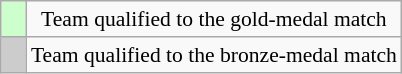<table class="wikitable" style="text-align: center; font-size:90% ">
<tr>
<td width=10px bgcolor=#ccffcc></td>
<td>Team qualified to the gold-medal match</td>
</tr>
<tr>
<td width=10px bgcolor=#cccccc></td>
<td>Team qualified to the bronze-medal match</td>
</tr>
</table>
